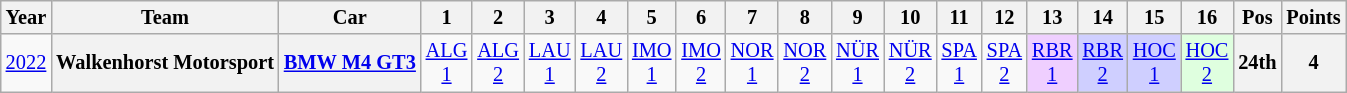<table class="wikitable" style="text-align:center; font-size:85%">
<tr>
<th>Year</th>
<th>Team</th>
<th>Car</th>
<th>1</th>
<th>2</th>
<th>3</th>
<th>4</th>
<th>5</th>
<th>6</th>
<th>7</th>
<th>8</th>
<th>9</th>
<th>10</th>
<th>11</th>
<th>12</th>
<th>13</th>
<th>14</th>
<th>15</th>
<th>16</th>
<th>Pos</th>
<th>Points</th>
</tr>
<tr>
<td><a href='#'>2022</a></td>
<th nowrap>Walkenhorst Motorsport</th>
<th nowrap><a href='#'>BMW M4 GT3</a></th>
<td><a href='#'>ALG<br>1</a></td>
<td><a href='#'>ALG<br>2</a></td>
<td><a href='#'>LAU<br>1</a></td>
<td><a href='#'>LAU<br>2</a></td>
<td><a href='#'>IMO<br>1</a></td>
<td><a href='#'>IMO<br>2</a></td>
<td><a href='#'>NOR<br>1</a></td>
<td><a href='#'>NOR<br>2</a></td>
<td><a href='#'>NÜR<br>1</a></td>
<td><a href='#'>NÜR<br>2</a></td>
<td><a href='#'>SPA<br>1</a></td>
<td><a href='#'>SPA<br>2</a></td>
<td style="background:#EFCFFF;"><a href='#'>RBR<br>1</a><br></td>
<td style="background:#CFCFFF;"><a href='#'>RBR<br>2</a><br></td>
<td style="background:#CFCFFF;"><a href='#'>HOC<br>1</a><br></td>
<td style="background:#DFFFDF;"><a href='#'>HOC<br>2</a><br></td>
<th>24th</th>
<th>4</th>
</tr>
</table>
